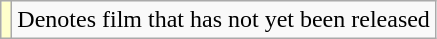<table class="wikitable">
<tr>
<td style="background:#ffc;"></td>
<td>Denotes film that has not yet been released</td>
</tr>
</table>
